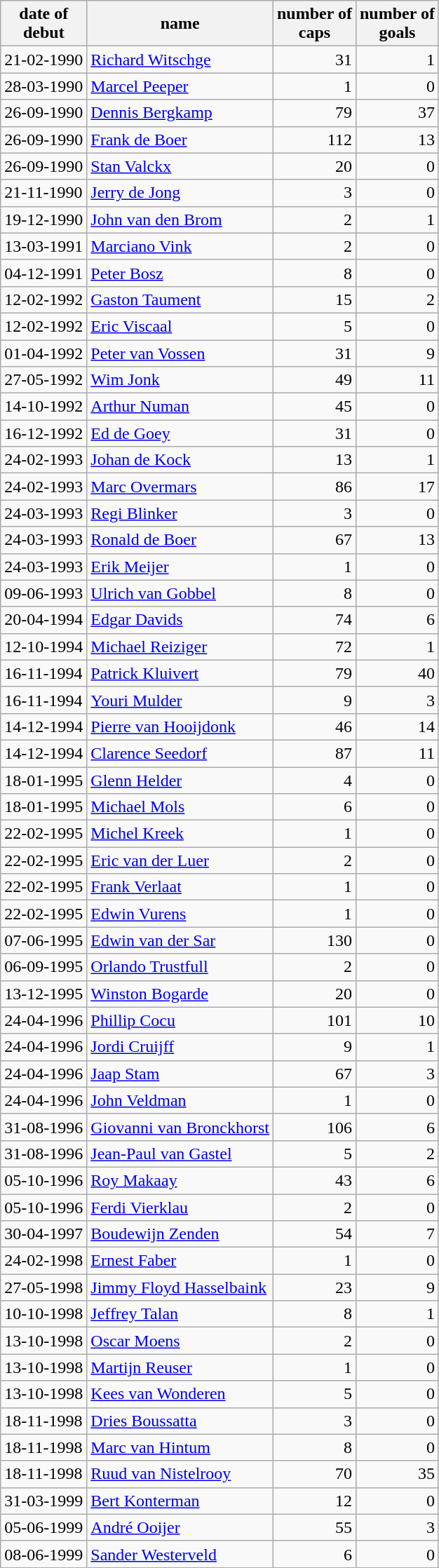<table class="wikitable sortable">
<tr>
<th>date of<br>debut</th>
<th>name</th>
<th>number of<br>caps</th>
<th>number of<br>goals</th>
</tr>
<tr>
<td>21-02-1990</td>
<td><a href='#'>Richard Witschge</a></td>
<td align=right>31</td>
<td align=right>1</td>
</tr>
<tr>
<td>28-03-1990</td>
<td><a href='#'>Marcel Peeper</a></td>
<td align=right>1</td>
<td align=right>0</td>
</tr>
<tr>
<td>26-09-1990</td>
<td><a href='#'>Dennis Bergkamp</a></td>
<td align=right>79</td>
<td align=right>37</td>
</tr>
<tr>
<td>26-09-1990</td>
<td><a href='#'>Frank de Boer</a></td>
<td align=right>112</td>
<td align=right>13</td>
</tr>
<tr>
<td>26-09-1990</td>
<td><a href='#'>Stan Valckx</a></td>
<td align=right>20</td>
<td align=right>0</td>
</tr>
<tr>
<td>21-11-1990</td>
<td><a href='#'>Jerry de Jong</a></td>
<td align=right>3</td>
<td align=right>0</td>
</tr>
<tr>
<td>19-12-1990</td>
<td><a href='#'>John van den Brom</a></td>
<td align=right>2</td>
<td align=right>1</td>
</tr>
<tr>
<td>13-03-1991</td>
<td><a href='#'>Marciano Vink</a></td>
<td align=right>2</td>
<td align=right>0</td>
</tr>
<tr>
<td>04-12-1991</td>
<td><a href='#'>Peter Bosz</a></td>
<td align=right>8</td>
<td align=right>0</td>
</tr>
<tr>
<td>12-02-1992</td>
<td><a href='#'>Gaston Taument</a></td>
<td align=right>15</td>
<td align=right>2</td>
</tr>
<tr>
<td>12-02-1992</td>
<td><a href='#'>Eric Viscaal</a></td>
<td align=right>5</td>
<td align=right>0</td>
</tr>
<tr>
<td>01-04-1992</td>
<td><a href='#'>Peter van Vossen</a></td>
<td align=right>31</td>
<td align=right>9</td>
</tr>
<tr>
<td>27-05-1992</td>
<td><a href='#'>Wim Jonk</a></td>
<td align=right>49</td>
<td align=right>11</td>
</tr>
<tr>
<td>14-10-1992</td>
<td><a href='#'>Arthur Numan</a></td>
<td align=right>45</td>
<td align=right>0</td>
</tr>
<tr>
<td>16-12-1992</td>
<td><a href='#'>Ed de Goey</a></td>
<td align=right>31</td>
<td align=right>0</td>
</tr>
<tr>
<td>24-02-1993</td>
<td><a href='#'>Johan de Kock</a></td>
<td align=right>13</td>
<td align=right>1</td>
</tr>
<tr>
<td>24-02-1993</td>
<td><a href='#'>Marc Overmars</a></td>
<td align=right>86</td>
<td align=right>17</td>
</tr>
<tr>
<td>24-03-1993</td>
<td><a href='#'>Regi Blinker</a></td>
<td align=right>3</td>
<td align=right>0</td>
</tr>
<tr>
<td>24-03-1993</td>
<td><a href='#'>Ronald de Boer</a></td>
<td align=right>67</td>
<td align=right>13</td>
</tr>
<tr>
<td>24-03-1993</td>
<td><a href='#'>Erik Meijer</a></td>
<td align=right>1</td>
<td align=right>0</td>
</tr>
<tr>
<td>09-06-1993</td>
<td><a href='#'>Ulrich van Gobbel</a></td>
<td align=right>8</td>
<td align=right>0</td>
</tr>
<tr>
<td>20-04-1994</td>
<td><a href='#'>Edgar Davids</a></td>
<td align=right>74</td>
<td align=right>6</td>
</tr>
<tr>
<td>12-10-1994</td>
<td><a href='#'>Michael Reiziger</a></td>
<td align=right>72</td>
<td align=right>1</td>
</tr>
<tr>
<td>16-11-1994</td>
<td><a href='#'>Patrick Kluivert</a></td>
<td align=right>79</td>
<td align=right>40</td>
</tr>
<tr>
<td>16-11-1994</td>
<td><a href='#'>Youri Mulder</a></td>
<td align=right>9</td>
<td align=right>3</td>
</tr>
<tr>
<td>14-12-1994</td>
<td><a href='#'>Pierre van Hooijdonk</a></td>
<td align=right>46</td>
<td align=right>14</td>
</tr>
<tr>
<td>14-12-1994</td>
<td><a href='#'>Clarence Seedorf</a></td>
<td align=right>87</td>
<td align=right>11</td>
</tr>
<tr>
<td>18-01-1995</td>
<td><a href='#'>Glenn Helder</a></td>
<td align=right>4</td>
<td align=right>0</td>
</tr>
<tr>
<td>18-01-1995</td>
<td><a href='#'>Michael Mols</a></td>
<td align=right>6</td>
<td align=right>0</td>
</tr>
<tr>
<td>22-02-1995</td>
<td><a href='#'>Michel Kreek</a></td>
<td align=right>1</td>
<td align=right>0</td>
</tr>
<tr>
<td>22-02-1995</td>
<td><a href='#'>Eric van der Luer</a></td>
<td align=right>2</td>
<td align=right>0</td>
</tr>
<tr>
<td>22-02-1995</td>
<td><a href='#'>Frank Verlaat</a></td>
<td align=right>1</td>
<td align=right>0</td>
</tr>
<tr>
<td>22-02-1995</td>
<td><a href='#'>Edwin Vurens</a></td>
<td align=right>1</td>
<td align=right>0</td>
</tr>
<tr>
<td>07-06-1995</td>
<td><a href='#'>Edwin van der Sar</a></td>
<td align=right>130</td>
<td align=right>0</td>
</tr>
<tr>
<td>06-09-1995</td>
<td><a href='#'>Orlando Trustfull</a></td>
<td align=right>2</td>
<td align=right>0</td>
</tr>
<tr>
<td>13-12-1995</td>
<td><a href='#'>Winston Bogarde</a></td>
<td align=right>20</td>
<td align=right>0</td>
</tr>
<tr>
<td>24-04-1996</td>
<td><a href='#'>Phillip Cocu</a></td>
<td align=right>101</td>
<td align=right>10</td>
</tr>
<tr>
<td>24-04-1996</td>
<td><a href='#'>Jordi Cruijff</a></td>
<td align=right>9</td>
<td align=right>1</td>
</tr>
<tr>
<td>24-04-1996</td>
<td><a href='#'>Jaap Stam</a></td>
<td align=right>67</td>
<td align=right>3</td>
</tr>
<tr>
<td>24-04-1996</td>
<td><a href='#'>John Veldman</a></td>
<td align=right>1</td>
<td align=right>0</td>
</tr>
<tr>
<td>31-08-1996</td>
<td><a href='#'>Giovanni van Bronckhorst</a></td>
<td align=right>106</td>
<td align=right>6</td>
</tr>
<tr>
<td>31-08-1996</td>
<td><a href='#'>Jean-Paul van Gastel</a></td>
<td align=right>5</td>
<td align=right>2</td>
</tr>
<tr>
<td>05-10-1996</td>
<td><a href='#'>Roy Makaay</a></td>
<td align=right>43</td>
<td align=right>6</td>
</tr>
<tr>
<td>05-10-1996</td>
<td><a href='#'>Ferdi Vierklau</a></td>
<td align=right>2</td>
<td align=right>0</td>
</tr>
<tr>
<td>30-04-1997</td>
<td><a href='#'>Boudewijn Zenden</a></td>
<td align=right>54</td>
<td align=right>7</td>
</tr>
<tr>
<td>24-02-1998</td>
<td><a href='#'>Ernest Faber</a></td>
<td align=right>1</td>
<td align=right>0</td>
</tr>
<tr>
<td>27-05-1998</td>
<td><a href='#'>Jimmy Floyd Hasselbaink</a></td>
<td align=right>23</td>
<td align=right>9</td>
</tr>
<tr>
<td>10-10-1998</td>
<td><a href='#'>Jeffrey Talan</a></td>
<td align=right>8</td>
<td align=right>1</td>
</tr>
<tr>
<td>13-10-1998</td>
<td><a href='#'>Oscar Moens</a></td>
<td align=right>2</td>
<td align=right>0</td>
</tr>
<tr>
<td>13-10-1998</td>
<td><a href='#'>Martijn Reuser</a></td>
<td align=right>1</td>
<td align=right>0</td>
</tr>
<tr>
<td>13-10-1998</td>
<td><a href='#'>Kees van Wonderen</a></td>
<td align=right>5</td>
<td align=right>0</td>
</tr>
<tr>
<td>18-11-1998</td>
<td><a href='#'>Dries Boussatta</a></td>
<td align=right>3</td>
<td align=right>0</td>
</tr>
<tr>
<td>18-11-1998</td>
<td><a href='#'>Marc van Hintum</a></td>
<td align=right>8</td>
<td align=right>0</td>
</tr>
<tr>
<td>18-11-1998</td>
<td><a href='#'>Ruud van Nistelrooy</a></td>
<td align=right>70</td>
<td align=right>35</td>
</tr>
<tr>
<td>31-03-1999</td>
<td><a href='#'>Bert Konterman</a></td>
<td align=right>12</td>
<td align=right>0</td>
</tr>
<tr>
<td>05-06-1999</td>
<td><a href='#'>André Ooijer</a></td>
<td align=right>55</td>
<td align=right>3</td>
</tr>
<tr>
<td>08-06-1999</td>
<td><a href='#'>Sander Westerveld</a></td>
<td align=right>6</td>
<td align=right>0</td>
</tr>
</table>
